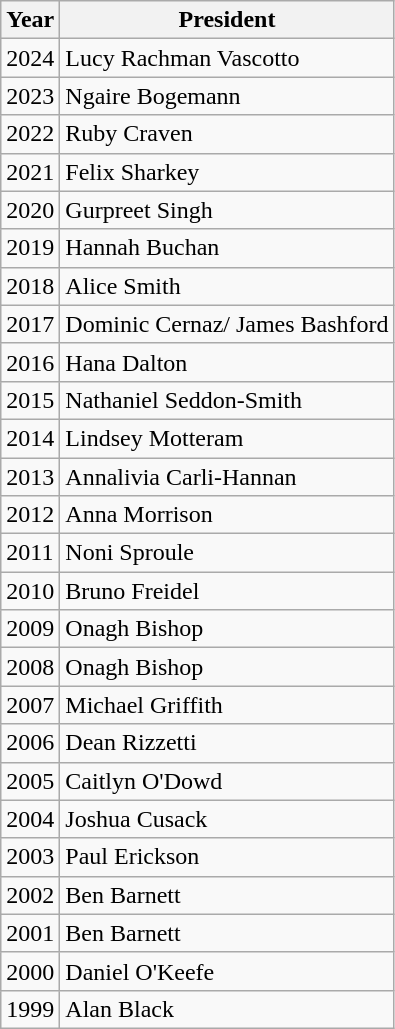<table class="wikitable">
<tr>
<th>Year</th>
<th>President</th>
</tr>
<tr>
<td>2024</td>
<td>Lucy Rachman Vascotto</td>
</tr>
<tr>
<td>2023</td>
<td>Ngaire Bogemann</td>
</tr>
<tr>
<td>2022</td>
<td>Ruby Craven</td>
</tr>
<tr>
<td>2021</td>
<td>Felix Sharkey</td>
</tr>
<tr>
<td>2020</td>
<td>Gurpreet Singh</td>
</tr>
<tr>
<td>2019</td>
<td>Hannah Buchan</td>
</tr>
<tr>
<td>2018</td>
<td>Alice Smith</td>
</tr>
<tr>
<td>2017</td>
<td>Dominic Cernaz/ James Bashford</td>
</tr>
<tr>
<td>2016</td>
<td>Hana Dalton</td>
</tr>
<tr>
<td>2015</td>
<td>Nathaniel Seddon-Smith</td>
</tr>
<tr>
<td>2014</td>
<td>Lindsey Motteram</td>
</tr>
<tr>
<td>2013</td>
<td>Annalivia Carli-Hannan</td>
</tr>
<tr>
<td>2012</td>
<td>Anna Morrison</td>
</tr>
<tr>
<td>2011</td>
<td>Noni Sproule</td>
</tr>
<tr>
<td>2010</td>
<td>Bruno Freidel</td>
</tr>
<tr>
<td>2009</td>
<td>Onagh Bishop</td>
</tr>
<tr>
<td>2008</td>
<td>Onagh Bishop</td>
</tr>
<tr>
<td>2007</td>
<td>Michael Griffith</td>
</tr>
<tr>
<td>2006</td>
<td>Dean Rizzetti</td>
</tr>
<tr>
<td>2005</td>
<td>Caitlyn O'Dowd</td>
</tr>
<tr>
<td>2004</td>
<td>Joshua Cusack</td>
</tr>
<tr>
<td>2003</td>
<td>Paul Erickson</td>
</tr>
<tr>
<td>2002</td>
<td>Ben Barnett</td>
</tr>
<tr>
<td>2001</td>
<td>Ben Barnett</td>
</tr>
<tr>
<td>2000</td>
<td>Daniel O'Keefe</td>
</tr>
<tr>
<td>1999</td>
<td>Alan Black</td>
</tr>
</table>
